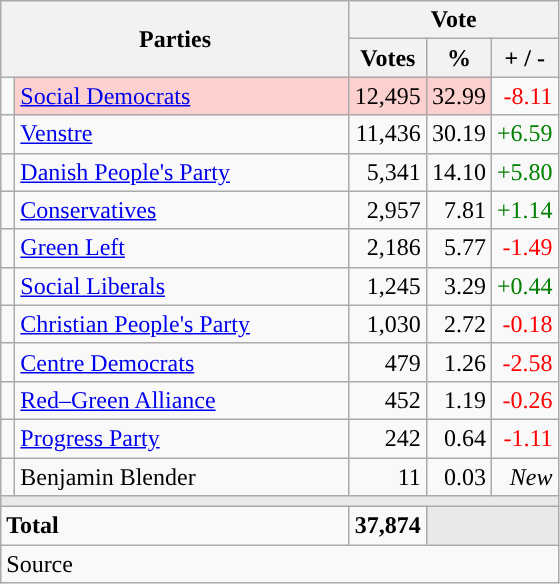<table class="wikitable" style="text-align:right;">
<tr>
<th style="text-align:centre;" rowspan="2" colspan="2" width="225">Parties</th>
<th colspan="3">Vote</th>
</tr>
<tr>
<th width="15">Votes</th>
<th width="15">%</th>
<th width="15">+ / -</th>
</tr>
<tr>
<td width="2" style="color:inherit;background:"></td>
<td bgcolor=#fbd0ce  align="left"><a href='#'>Social Democrats</a></td>
<td bgcolor=#fbd0ce>12,495</td>
<td bgcolor=#fbd0ce>32.99</td>
<td style=color:red;>-8.11</td>
</tr>
<tr>
<td width="2" style="color:inherit;background:"></td>
<td align="left"><a href='#'>Venstre</a></td>
<td>11,436</td>
<td>30.19</td>
<td style=color:green;>+6.59</td>
</tr>
<tr>
<td width="2" style="color:inherit;background:"></td>
<td align="left"><a href='#'>Danish People's Party</a></td>
<td>5,341</td>
<td>14.10</td>
<td style=color:green;>+5.80</td>
</tr>
<tr>
<td width="2" style="color:inherit;background:"></td>
<td align="left"><a href='#'>Conservatives</a></td>
<td>2,957</td>
<td>7.81</td>
<td style=color:green;>+1.14</td>
</tr>
<tr>
<td width="2" style="color:inherit;background:"></td>
<td align="left"><a href='#'>Green Left</a></td>
<td>2,186</td>
<td>5.77</td>
<td style=color:red;>-1.49</td>
</tr>
<tr>
<td width="2" style="color:inherit;background:"></td>
<td align="left"><a href='#'>Social Liberals</a></td>
<td>1,245</td>
<td>3.29</td>
<td style=color:green;>+0.44</td>
</tr>
<tr>
<td width="2" style="color:inherit;background:"></td>
<td align="left"><a href='#'>Christian People's Party</a></td>
<td>1,030</td>
<td>2.72</td>
<td style=color:red;>-0.18</td>
</tr>
<tr>
<td width="2" style="color:inherit;background:"></td>
<td align="left"><a href='#'>Centre Democrats</a></td>
<td>479</td>
<td>1.26</td>
<td style=color:red;>-2.58</td>
</tr>
<tr>
<td width="2" style="color:inherit;background:"></td>
<td align="left"><a href='#'>Red–Green Alliance</a></td>
<td>452</td>
<td>1.19</td>
<td style=color:red;>-0.26</td>
</tr>
<tr>
<td width="2" style="color:inherit;background:"></td>
<td align="left"><a href='#'>Progress Party</a></td>
<td>242</td>
<td>0.64</td>
<td style=color:red;>-1.11</td>
</tr>
<tr>
<td width="2" style="color:inherit;background:"></td>
<td align="left">Benjamin Blender</td>
<td>11</td>
<td>0.03</td>
<td><em>New</em></td>
</tr>
<tr>
<td colspan="7" bgcolor="#E9E9E9"></td>
</tr>
<tr>
<td align="left" colspan="2"><strong>Total</strong></td>
<td><strong>37,874</strong></td>
<td bgcolor="#E9E9E9" colspan="2"></td>
</tr>
<tr>
<td align="left" colspan="6">Source</td>
</tr>
</table>
